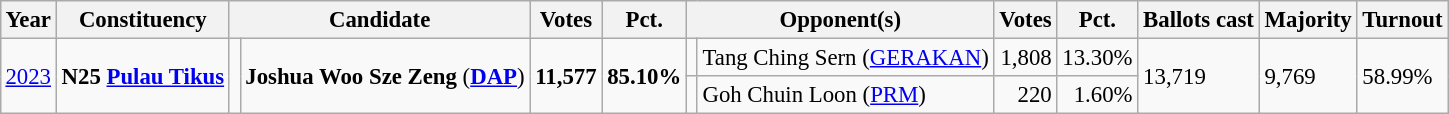<table class="wikitable" style="margin:0.5em ; font-size:95%">
<tr>
<th>Year</th>
<th>Constituency</th>
<th colspan=2>Candidate</th>
<th>Votes</th>
<th>Pct.</th>
<th colspan=2>Opponent(s)</th>
<th>Votes</th>
<th>Pct.</th>
<th>Ballots cast</th>
<th>Majority</th>
<th>Turnout</th>
</tr>
<tr>
<td rowspan="2"><a href='#'>2023</a></td>
<td rowspan="2"><strong>N25 <a href='#'>Pulau Tikus</a></strong></td>
<td rowspan="2" ></td>
<td rowspan="2"><strong>Joshua Woo Sze Zeng</strong> (<a href='#'><strong>DAP</strong></a>)</td>
<td rowspan="2" align=right><strong>11,577</strong></td>
<td rowspan="2"><strong>85.10%</strong></td>
<td bgcolor=></td>
<td>Tang Ching Sern (<a href='#'>GERAKAN</a>)</td>
<td align=right>1,808</td>
<td>13.30%</td>
<td rowspan="2">13,719</td>
<td rowspan="2">9,769</td>
<td rowspan="2">58.99%</td>
</tr>
<tr>
<td bgcolor=></td>
<td>Goh Chuin Loon (<a href='#'>PRM</a>)</td>
<td align=right>220</td>
<td align=right>1.60%</td>
</tr>
</table>
